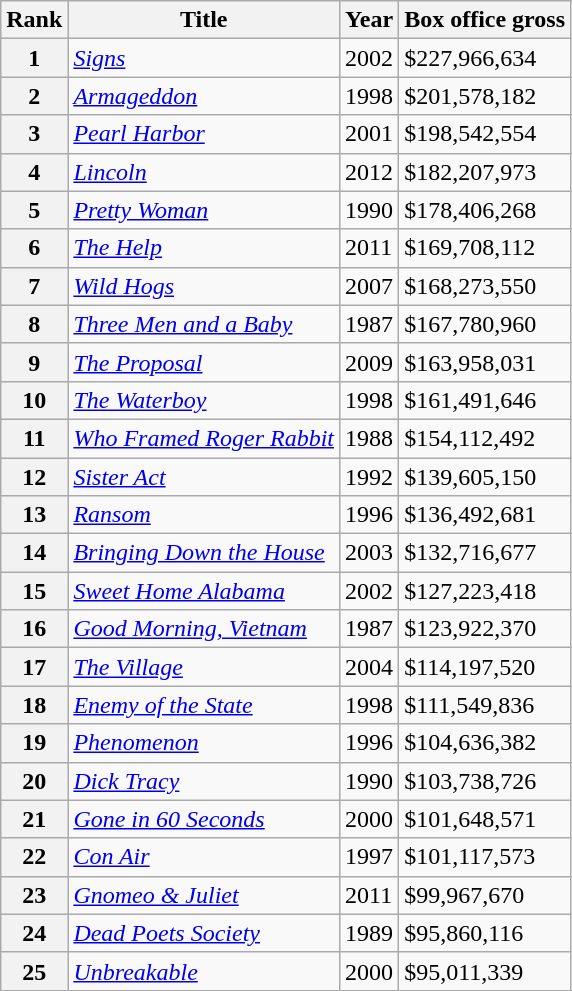<table class="wikitable sortable">
<tr>
<th scope="col">Rank</th>
<th scope="col">Title</th>
<th scope="col">Year</th>
<th scope="col">Box office gross</th>
</tr>
<tr>
<th>1</th>
<td><em><a href='#'>Signs</a></em></td>
<td>2002</td>
<td>$227,966,634</td>
</tr>
<tr>
<th>2</th>
<td><em><a href='#'>Armageddon</a></em></td>
<td>1998</td>
<td>$201,578,182</td>
</tr>
<tr>
<th>3</th>
<td><em><a href='#'>Pearl Harbor</a></em></td>
<td>2001</td>
<td>$198,542,554</td>
</tr>
<tr>
<th>4</th>
<td><em><a href='#'>Lincoln</a></em></td>
<td>2012</td>
<td>$182,207,973</td>
</tr>
<tr>
<th>5</th>
<td><em><a href='#'>Pretty Woman</a></em></td>
<td>1990</td>
<td>$178,406,268</td>
</tr>
<tr>
<th>6</th>
<td><em><a href='#'>The Help</a></em></td>
<td>2011</td>
<td>$169,708,112</td>
</tr>
<tr>
<th>7</th>
<td><em><a href='#'>Wild Hogs</a></em></td>
<td>2007</td>
<td>$168,273,550</td>
</tr>
<tr>
<th>8</th>
<td><em><a href='#'>Three Men and a Baby</a></em></td>
<td>1987</td>
<td>$167,780,960</td>
</tr>
<tr>
<th>9</th>
<td><a href='#'><em>The Proposal</em></a></td>
<td>2009</td>
<td>$163,958,031</td>
</tr>
<tr>
<th>10</th>
<td><em><a href='#'>The Waterboy</a></em></td>
<td>1998</td>
<td>$161,491,646</td>
</tr>
<tr>
<th>11</th>
<td><em><a href='#'>Who Framed Roger Rabbit</a></em></td>
<td>1988</td>
<td>$154,112,492</td>
</tr>
<tr>
<th>12</th>
<td><em><a href='#'>Sister Act</a></em></td>
<td>1992</td>
<td>$139,605,150</td>
</tr>
<tr>
<th>13</th>
<td><em><a href='#'>Ransom</a></em></td>
<td>1996</td>
<td>$136,492,681</td>
</tr>
<tr>
<th>14</th>
<td><em><a href='#'>Bringing Down the House</a></em></td>
<td>2003</td>
<td>$132,716,677</td>
</tr>
<tr>
<th>15</th>
<td><em><a href='#'>Sweet Home Alabama</a></em></td>
<td>2002</td>
<td>$127,223,418</td>
</tr>
<tr>
<th>16</th>
<td><em><a href='#'>Good Morning, Vietnam</a></em></td>
<td>1987</td>
<td>$123,922,370</td>
</tr>
<tr>
<th>17</th>
<td><em><a href='#'>The Village</a></em></td>
<td>2004</td>
<td>$114,197,520</td>
</tr>
<tr>
<th>18</th>
<td><em><a href='#'>Enemy of the State</a></em></td>
<td>1998</td>
<td>$111,549,836</td>
</tr>
<tr>
<th>19</th>
<td><em><a href='#'>Phenomenon</a></em></td>
<td>1996</td>
<td>$104,636,382</td>
</tr>
<tr>
<th>20</th>
<td><em><a href='#'>Dick Tracy</a></em></td>
<td>1990</td>
<td>$103,738,726</td>
</tr>
<tr>
<th>21</th>
<td><em><a href='#'>Gone in 60 Seconds</a></em></td>
<td>2000</td>
<td>$101,648,571</td>
</tr>
<tr>
<th>22</th>
<td><em><a href='#'>Con Air</a></em></td>
<td>1997</td>
<td>$101,117,573</td>
</tr>
<tr>
<th>23</th>
<td><em><a href='#'>Gnomeo & Juliet</a></em></td>
<td>2011</td>
<td>$99,967,670</td>
</tr>
<tr>
<th>24</th>
<td><em><a href='#'>Dead Poets Society</a></em></td>
<td>1989</td>
<td>$95,860,116</td>
</tr>
<tr>
<th>25</th>
<td><em><a href='#'>Unbreakable</a></em></td>
<td>2000</td>
<td>$95,011,339</td>
</tr>
<tr>
</tr>
</table>
